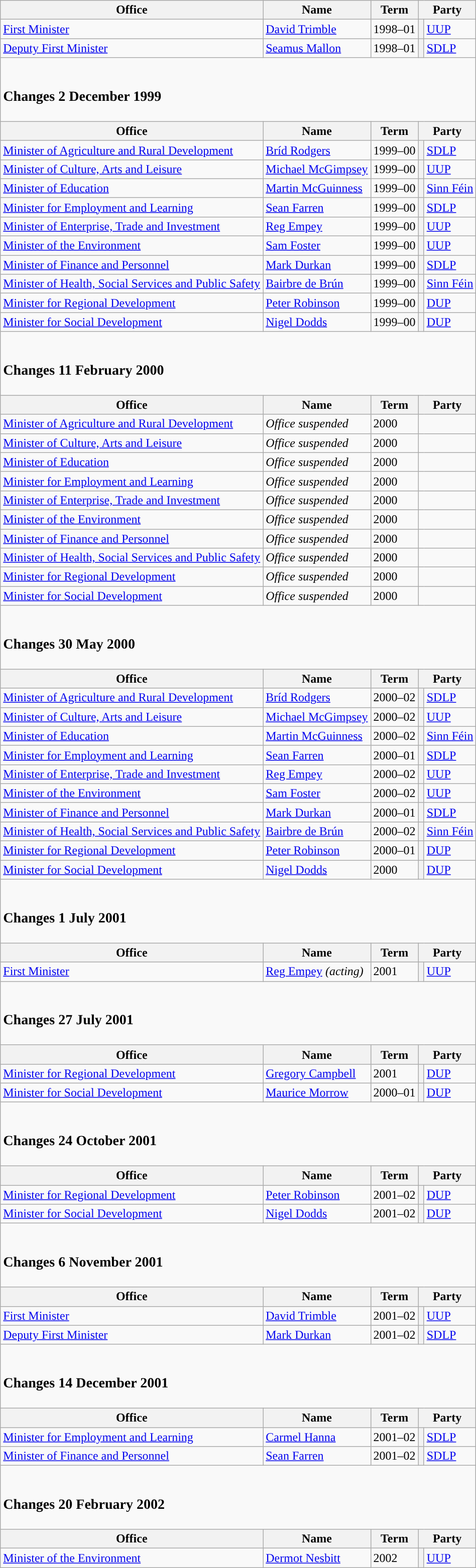<table class="wikitable">
<tr>
<th>Office</th>
<th>Name</th>
<th>Term</th>
<th colspan="2">Party</th>
</tr>
<tr>
<td><a href='#'>First Minister</a></td>
<td><a href='#'>David Trimble</a></td>
<td>1998–01</td>
<th style="background-color: "></th>
<td><a href='#'>UUP</a></td>
</tr>
<tr>
<td><a href='#'>Deputy First Minister</a></td>
<td><a href='#'>Seamus Mallon</a></td>
<td>1998–01</td>
<th style="background-color: "></th>
<td><a href='#'>SDLP</a></td>
</tr>
<tr>
<td colspan="5"><br><h3>Changes 2 December 1999</h3></td>
</tr>
<tr>
<th>Office</th>
<th>Name</th>
<th>Term</th>
<th colspan="2">Party</th>
</tr>
<tr>
<td><a href='#'>Minister of Agriculture and Rural Development</a></td>
<td><a href='#'>Bríd Rodgers</a></td>
<td>1999–00</td>
<th style="background-color: "></th>
<td><a href='#'>SDLP</a></td>
</tr>
<tr>
<td><a href='#'>Minister of Culture, Arts and Leisure</a></td>
<td><a href='#'>Michael McGimpsey</a></td>
<td>1999–00</td>
<th style="background-color: "></th>
<td><a href='#'>UUP</a></td>
</tr>
<tr>
<td><a href='#'>Minister of Education</a></td>
<td><a href='#'>Martin McGuinness</a></td>
<td>1999–00</td>
<th style="background-color: "></th>
<td><a href='#'>Sinn Féin</a></td>
</tr>
<tr>
<td><a href='#'>Minister for Employment and Learning</a></td>
<td><a href='#'>Sean Farren</a></td>
<td>1999–00</td>
<th style="background-color: "></th>
<td><a href='#'>SDLP</a></td>
</tr>
<tr>
<td><a href='#'>Minister of Enterprise, Trade and Investment</a></td>
<td><a href='#'>Reg Empey</a></td>
<td>1999–00</td>
<th style="background-color: "></th>
<td><a href='#'>UUP</a></td>
</tr>
<tr>
<td><a href='#'>Minister of the Environment</a></td>
<td><a href='#'>Sam Foster</a></td>
<td>1999–00</td>
<th style="background-color: "></th>
<td><a href='#'>UUP</a></td>
</tr>
<tr>
<td><a href='#'>Minister of Finance and Personnel</a></td>
<td><a href='#'>Mark Durkan</a></td>
<td>1999–00</td>
<th style="background-color: "></th>
<td><a href='#'>SDLP</a></td>
</tr>
<tr>
<td><a href='#'>Minister of Health, Social Services and Public Safety</a></td>
<td><a href='#'>Bairbre de Brún</a></td>
<td>1999–00</td>
<th style="background-color: "></th>
<td><a href='#'>Sinn Féin</a></td>
</tr>
<tr>
<td><a href='#'>Minister for Regional Development</a></td>
<td><a href='#'>Peter Robinson</a></td>
<td>1999–00</td>
<th style="background-color: "></th>
<td><a href='#'>DUP</a></td>
</tr>
<tr>
<td><a href='#'>Minister for Social Development</a></td>
<td><a href='#'>Nigel Dodds</a></td>
<td>1999–00</td>
<th style="background-color: "></th>
<td><a href='#'>DUP</a></td>
</tr>
<tr>
<td colspan="5"><br><h3>Changes 11 February 2000</h3></td>
</tr>
<tr>
<th>Office</th>
<th>Name</th>
<th>Term</th>
<th colspan="2">Party</th>
</tr>
<tr>
<td><a href='#'>Minister of Agriculture and Rural Development</a></td>
<td><em>Office suspended</em> </td>
<td>2000</td>
<td colspan=2></td>
</tr>
<tr>
<td><a href='#'>Minister of Culture, Arts and Leisure</a></td>
<td><em>Office suspended</em> </td>
<td>2000</td>
<td colspan=2></td>
</tr>
<tr>
<td><a href='#'>Minister of Education</a></td>
<td><em>Office suspended</em> </td>
<td>2000</td>
<td colspan=2></td>
</tr>
<tr>
<td><a href='#'>Minister for Employment and Learning</a></td>
<td><em>Office suspended</em> </td>
<td>2000</td>
<td colspan=2></td>
</tr>
<tr>
<td><a href='#'>Minister of Enterprise, Trade and Investment</a></td>
<td><em>Office suspended</em> </td>
<td>2000</td>
<td colspan=2></td>
</tr>
<tr>
<td><a href='#'>Minister of the Environment</a></td>
<td><em>Office suspended</em> </td>
<td>2000</td>
<td colspan=2></td>
</tr>
<tr>
<td><a href='#'>Minister of Finance and Personnel</a></td>
<td><em>Office suspended</em> </td>
<td>2000</td>
<td colspan=2></td>
</tr>
<tr>
<td><a href='#'>Minister of Health, Social Services and Public Safety</a></td>
<td><em>Office suspended</em> </td>
<td>2000</td>
<td colspan=2></td>
</tr>
<tr>
<td><a href='#'>Minister for Regional Development</a></td>
<td><em>Office suspended</em> </td>
<td>2000</td>
<td colspan=2></td>
</tr>
<tr>
<td><a href='#'>Minister for Social Development</a></td>
<td><em>Office suspended</em> </td>
<td>2000</td>
<td colspan=2></td>
</tr>
<tr>
<td colspan="5"><br><h3>Changes 30 May 2000</h3></td>
</tr>
<tr>
<th>Office</th>
<th>Name</th>
<th>Term</th>
<th colspan="2">Party</th>
</tr>
<tr>
<td><a href='#'>Minister of Agriculture and Rural Development</a></td>
<td><a href='#'>Bríd Rodgers</a></td>
<td>2000–02</td>
<th style="background-color: "></th>
<td><a href='#'>SDLP</a></td>
</tr>
<tr>
<td><a href='#'>Minister of Culture, Arts and Leisure</a></td>
<td><a href='#'>Michael McGimpsey</a></td>
<td>2000–02</td>
<th style="background-color: "></th>
<td><a href='#'>UUP</a></td>
</tr>
<tr>
<td><a href='#'>Minister of Education</a></td>
<td><a href='#'>Martin McGuinness</a></td>
<td>2000–02</td>
<th style="background-color: "></th>
<td><a href='#'>Sinn Féin</a></td>
</tr>
<tr>
<td><a href='#'>Minister for Employment and Learning</a></td>
<td><a href='#'>Sean Farren</a></td>
<td>2000–01</td>
<th style="background-color: "></th>
<td><a href='#'>SDLP</a></td>
</tr>
<tr>
<td><a href='#'>Minister of Enterprise, Trade and Investment</a></td>
<td><a href='#'>Reg Empey</a></td>
<td>2000–02</td>
<th style="background-color: "></th>
<td><a href='#'>UUP</a></td>
</tr>
<tr>
<td><a href='#'>Minister of the Environment</a></td>
<td><a href='#'>Sam Foster</a></td>
<td>2000–02</td>
<th style="background-color: "></th>
<td><a href='#'>UUP</a></td>
</tr>
<tr>
<td><a href='#'>Minister of Finance and Personnel</a></td>
<td><a href='#'>Mark Durkan</a></td>
<td>2000–01</td>
<th style="background-color: "></th>
<td><a href='#'>SDLP</a></td>
</tr>
<tr>
<td><a href='#'>Minister of Health, Social Services and Public Safety</a></td>
<td><a href='#'>Bairbre de Brún</a></td>
<td>2000–02</td>
<th style="background-color: "></th>
<td><a href='#'>Sinn Féin</a></td>
</tr>
<tr>
<td><a href='#'>Minister for Regional Development</a></td>
<td><a href='#'>Peter Robinson</a></td>
<td>2000–01</td>
<th style="background-color: "></th>
<td><a href='#'>DUP</a></td>
</tr>
<tr>
<td><a href='#'>Minister for Social Development</a></td>
<td><a href='#'>Nigel Dodds</a></td>
<td>2000</td>
<th style="background-color: "></th>
<td><a href='#'>DUP</a></td>
</tr>
<tr>
<td colspan="5"><br><h3>Changes 1 July 2001</h3></td>
</tr>
<tr>
<th>Office</th>
<th>Name</th>
<th>Term</th>
<th colspan="2">Party</th>
</tr>
<tr>
<td><a href='#'>First Minister</a></td>
<td><a href='#'>Reg Empey</a> <em>(acting)</em> </td>
<td>2001</td>
<th style="background-color: "></th>
<td><a href='#'>UUP</a></td>
</tr>
<tr>
<td colspan="5"><br><h3>Changes 27 July 2001</h3></td>
</tr>
<tr>
<th>Office</th>
<th>Name</th>
<th>Term</th>
<th colspan="2">Party</th>
</tr>
<tr>
<td><a href='#'>Minister for Regional Development</a></td>
<td><a href='#'>Gregory Campbell</a></td>
<td>2001</td>
<th style="background-color: "></th>
<td><a href='#'>DUP</a></td>
</tr>
<tr>
<td><a href='#'>Minister for Social Development</a></td>
<td><a href='#'>Maurice Morrow</a></td>
<td>2000–01</td>
<th style="background-color: "></th>
<td><a href='#'>DUP</a></td>
</tr>
<tr>
<td colspan="5"><br><h3>Changes 24 October 2001</h3></td>
</tr>
<tr>
<th>Office</th>
<th>Name</th>
<th>Term</th>
<th colspan="2">Party</th>
</tr>
<tr>
<td><a href='#'>Minister for Regional Development</a></td>
<td><a href='#'>Peter Robinson</a></td>
<td>2001–02</td>
<th style="background-color: "></th>
<td><a href='#'>DUP</a></td>
</tr>
<tr>
<td><a href='#'>Minister for Social Development</a></td>
<td><a href='#'>Nigel Dodds</a></td>
<td>2001–02</td>
<th style="background-color: "></th>
<td><a href='#'>DUP</a></td>
</tr>
<tr>
<td colspan="5"><br><h3>Changes 6 November 2001</h3></td>
</tr>
<tr>
<th>Office</th>
<th>Name</th>
<th>Term</th>
<th colspan="2">Party</th>
</tr>
<tr>
<td><a href='#'>First Minister</a></td>
<td><a href='#'>David Trimble</a></td>
<td>2001–02</td>
<th style="background-color: "></th>
<td><a href='#'>UUP</a></td>
</tr>
<tr>
<td><a href='#'>Deputy First Minister</a></td>
<td><a href='#'>Mark Durkan</a></td>
<td>2001–02</td>
<th style="background-color: "></th>
<td><a href='#'>SDLP</a></td>
</tr>
<tr>
<td colspan="5"><br><h3>Changes 14 December 2001</h3></td>
</tr>
<tr>
<th>Office</th>
<th>Name</th>
<th>Term</th>
<th colspan="2">Party</th>
</tr>
<tr>
<td><a href='#'>Minister for Employment and Learning</a></td>
<td><a href='#'>Carmel Hanna</a></td>
<td>2001–02</td>
<th style="background-color: "></th>
<td><a href='#'>SDLP</a></td>
</tr>
<tr>
<td><a href='#'>Minister of Finance and Personnel</a></td>
<td><a href='#'>Sean Farren</a></td>
<td>2001–02</td>
<th style="background-color: "></th>
<td><a href='#'>SDLP</a></td>
</tr>
<tr>
<td colspan="5"><br><h3>Changes 20 February 2002</h3></td>
</tr>
<tr>
<th>Office</th>
<th>Name</th>
<th>Term</th>
<th colspan="2">Party</th>
</tr>
<tr>
<td><a href='#'>Minister of the Environment</a></td>
<td><a href='#'>Dermot Nesbitt</a></td>
<td>2002</td>
<th style="background-color: "></th>
<td><a href='#'>UUP</a></td>
</tr>
</table>
